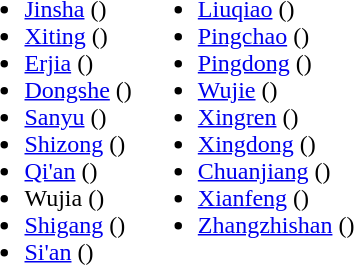<table>
<tr>
<td valign="top"><br><ul><li><a href='#'>Jinsha</a> ()</li><li><a href='#'>Xiting</a> ()</li><li><a href='#'>Erjia</a> ()</li><li><a href='#'>Dongshe</a> ()</li><li><a href='#'>Sanyu</a> ()</li><li><a href='#'>Shizong</a> ()</li><li><a href='#'>Qi'an</a> ()</li><li>Wujia ()</li><li><a href='#'>Shigang</a> ()</li><li><a href='#'>Si'an</a> ()</li></ul></td>
<td valign="top"><br><ul><li><a href='#'>Liuqiao</a> ()</li><li><a href='#'>Pingchao</a> ()</li><li><a href='#'>Pingdong</a> ()</li><li><a href='#'>Wujie</a> ()</li><li><a href='#'>Xingren</a> ()</li><li><a href='#'>Xingdong</a> ()</li><li><a href='#'>Chuanjiang</a> ()</li><li><a href='#'>Xianfeng</a> ()</li><li><a href='#'>Zhangzhishan</a> ()</li></ul></td>
</tr>
</table>
